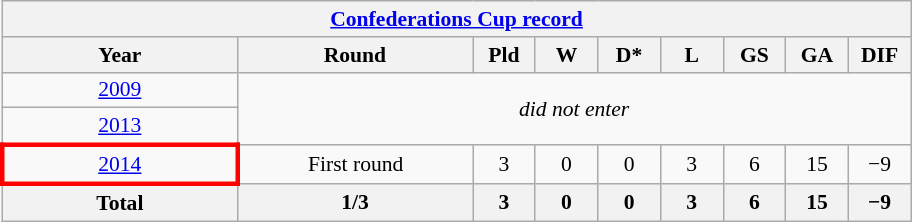<table class="wikitable" style="text-align: center;font-size:90%;">
<tr>
<th colspan=9><a href='#'>Confederations Cup record</a></th>
</tr>
<tr>
<th width=150>Year</th>
<th width=150>Round</th>
<th width=35>Pld</th>
<th width=35>W</th>
<th width=35>D*</th>
<th width=35>L</th>
<th width=35>GS</th>
<th width=35>GA</th>
<th width=35>DIF</th>
</tr>
<tr>
<td> <a href='#'>2009</a></td>
<td colspan="8" rowspan="2"><em>did not enter</em></td>
</tr>
<tr>
<td> <a href='#'>2013</a></td>
</tr>
<tr>
<td style="border: 3px solid red"> <a href='#'>2014</a></td>
<td>First round</td>
<td>3</td>
<td>0</td>
<td>0</td>
<td>3</td>
<td>6</td>
<td>15</td>
<td>−9</td>
</tr>
<tr>
<th><strong>Total</strong></th>
<th>1/3</th>
<th>3</th>
<th>0</th>
<th>0</th>
<th>3</th>
<th>6</th>
<th>15</th>
<th>−9</th>
</tr>
</table>
